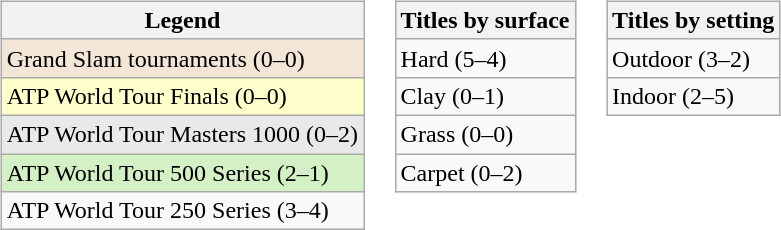<table>
<tr valign="top">
<td><br><table class="wikitable sortable mw-collapsible mw-collapsed">
<tr>
<th>Legend</th>
</tr>
<tr style="background:#f3e6d7;">
<td>Grand Slam tournaments (0–0)</td>
</tr>
<tr style="background:#ffffcc;">
<td>ATP World Tour Finals (0–0)</td>
</tr>
<tr style="background:#e9e9e9;">
<td>ATP World Tour Masters 1000 (0–2)</td>
</tr>
<tr style="background:#d4f1c5;">
<td>ATP World Tour 500 Series (2–1)</td>
</tr>
<tr>
<td>ATP World Tour 250 Series (3–4)</td>
</tr>
</table>
</td>
<td><br><table class="wikitable sortable mw-collapsible mw-collapsed">
<tr>
<th>Titles by surface</th>
</tr>
<tr>
<td>Hard (5–4)</td>
</tr>
<tr>
<td>Clay (0–1)</td>
</tr>
<tr>
<td>Grass (0–0)</td>
</tr>
<tr>
<td>Carpet (0–2)</td>
</tr>
</table>
</td>
<td><br><table class="wikitable sortable mw-collapsible mw-collapsed">
<tr>
<th>Titles by setting</th>
</tr>
<tr>
<td>Outdoor (3–2)</td>
</tr>
<tr>
<td>Indoor (2–5)</td>
</tr>
</table>
</td>
</tr>
</table>
